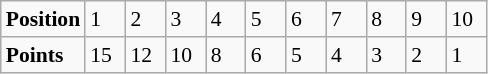<table class="wikitable" style="font-size: 90%;">
<tr>
<td><strong>Position</strong></td>
<td width=20>1</td>
<td width=20>2</td>
<td width=20>3</td>
<td width=20>4</td>
<td width=20>5</td>
<td width=20>6</td>
<td width=20>7</td>
<td width=20>8</td>
<td width=20>9</td>
<td width=20>10</td>
</tr>
<tr>
<td><strong>Points</strong></td>
<td>15</td>
<td>12</td>
<td>10</td>
<td>8</td>
<td>6</td>
<td>5</td>
<td>4</td>
<td>3</td>
<td>2</td>
<td>1</td>
</tr>
</table>
